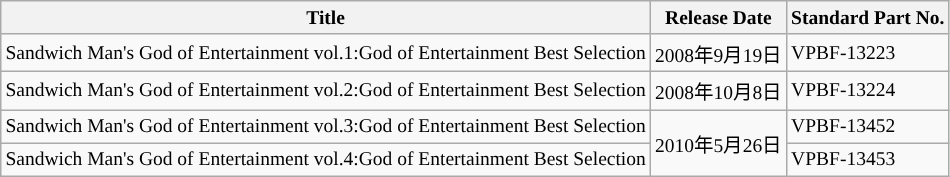<table class="wikitable" style="text-align:left;font-size:small;">
<tr>
<th>Title</th>
<th>Release Date</th>
<th>Standard Part No.</th>
</tr>
<tr>
<td>Sandwich Man's God of Entertainment vol.1:God of Entertainment Best Selection</td>
<td>2008年9月19日</td>
<td>VPBF-13223</td>
</tr>
<tr>
<td>Sandwich Man's God of Entertainment vol.2:God of Entertainment Best Selection</td>
<td>2008年10月8日</td>
<td>VPBF-13224</td>
</tr>
<tr>
<td>Sandwich Man's God of Entertainment vol.3:God of Entertainment Best Selection</td>
<td rowspan="2">2010年5月26日</td>
<td>VPBF-13452</td>
</tr>
<tr>
<td>Sandwich Man's God of Entertainment vol.4:God of Entertainment Best Selection</td>
<td>VPBF-13453</td>
</tr>
</table>
